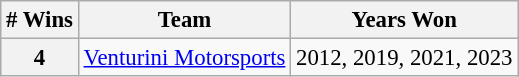<table class="wikitable" style="font-size: 95%;">
<tr>
<th># Wins</th>
<th>Team</th>
<th>Years Won</th>
</tr>
<tr>
<th>4</th>
<td><a href='#'>Venturini Motorsports</a></td>
<td>2012, 2019, 2021, 2023</td>
</tr>
</table>
